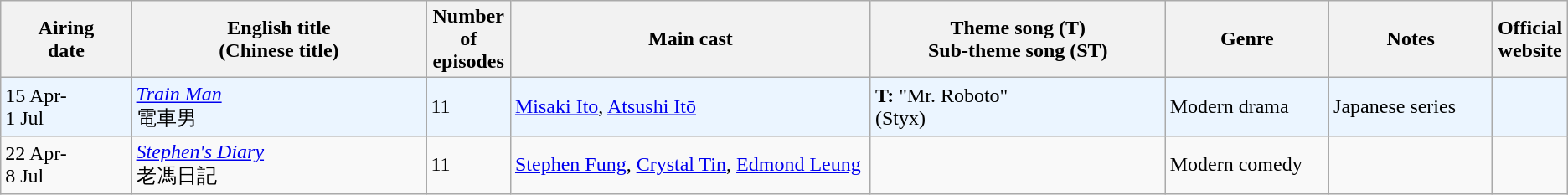<table class="wikitable">
<tr>
<th align=center width=8% bgcolor="silver">Airing<br>date</th>
<th align=center width=18% bgcolor="silver">English title <br> (Chinese title)</th>
<th align=center width=5% bgcolor="silver">Number of episodes</th>
<th align=center width=22% bgcolor="silver">Main cast</th>
<th align=center width=18% bgcolor="silver">Theme song (T) <br>Sub-theme song (ST)</th>
<th align=center width=10% bgcolor="silver">Genre</th>
<th align=center width=10% bgcolor="silver">Notes</th>
<th align=center width=1% bgcolor="silver">Official website</th>
</tr>
<tr ---- bgcolor="ebf5ff">
<td>15 Apr-<br> 1 Jul</td>
<td><em><a href='#'>Train Man</a></em> <br> 電車男</td>
<td>11</td>
<td><a href='#'>Misaki Ito</a>, <a href='#'>Atsushi Itō</a></td>
<td><strong>T:</strong> "Mr. Roboto" <br>(Styx)</td>
<td>Modern drama</td>
<td>Japanese series</td>
<td></td>
</tr>
<tr>
<td>22 Apr-<br> 8 Jul</td>
<td><em><a href='#'>Stephen's Diary</a></em> <br> 老馮日記</td>
<td>11</td>
<td><a href='#'>Stephen Fung</a>, <a href='#'>Crystal Tin</a>, <a href='#'>Edmond Leung</a></td>
<td></td>
<td>Modern comedy</td>
<td></td>
<td></td>
</tr>
</table>
